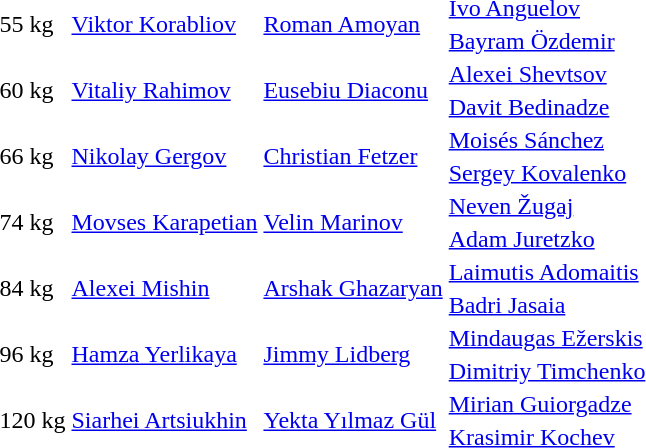<table>
<tr>
<td rowspan=2>55 kg</td>
<td rowspan=2> <a href='#'>Viktor Korabliov</a></td>
<td rowspan=2> <a href='#'>Roman Amoyan</a></td>
<td>  <a href='#'>Ivo Anguelov</a></td>
</tr>
<tr>
<td> <a href='#'>Bayram Özdemir</a></td>
</tr>
<tr>
<td rowspan=2>60 kg</td>
<td rowspan=2> <a href='#'>Vitaliy Rahimov</a></td>
<td rowspan=2> <a href='#'>Eusebiu Diaconu</a></td>
<td>  <a href='#'>Alexei Shevtsov</a></td>
</tr>
<tr>
<td> <a href='#'>Davit Bedinadze</a></td>
</tr>
<tr>
<td rowspan=2>66 kg</td>
<td rowspan=2> <a href='#'>Nikolay Gergov</a></td>
<td rowspan=2> <a href='#'>Christian Fetzer</a></td>
<td> <a href='#'>Moisés Sánchez</a></td>
</tr>
<tr>
<td> <a href='#'>Sergey Kovalenko</a></td>
</tr>
<tr>
<td rowspan=2>74 kg</td>
<td rowspan=2> <a href='#'>Movses Karapetian</a></td>
<td rowspan=2> <a href='#'>Velin Marinov</a></td>
<td> <a href='#'>Neven Žugaj</a></td>
</tr>
<tr>
<td> <a href='#'>Adam Juretzko</a></td>
</tr>
<tr>
<td rowspan=2>84 kg</td>
<td rowspan=2> <a href='#'>Alexei Mishin</a></td>
<td rowspan=2> <a href='#'>Arshak Ghazaryan</a></td>
<td> <a href='#'>Laimutis Adomaitis</a></td>
</tr>
<tr>
<td> <a href='#'>Badri Jasaia</a></td>
</tr>
<tr>
<td rowspan=2>96 kg</td>
<td rowspan=2> <a href='#'>Hamza Yerlikaya</a></td>
<td rowspan=2> <a href='#'>Jimmy Lidberg</a></td>
<td> <a href='#'>Mindaugas Ežerskis</a></td>
</tr>
<tr>
<td> <a href='#'>Dimitriy Timchenko</a></td>
</tr>
<tr>
<td rowspan=2>120 kg</td>
<td rowspan=2> <a href='#'>Siarhei Artsiukhin</a></td>
<td rowspan=2> <a href='#'>Yekta Yılmaz Gül</a></td>
<td> <a href='#'>Mirian Guiorgadze</a></td>
</tr>
<tr>
<td> <a href='#'>Krasimir Kochev</a></td>
</tr>
</table>
